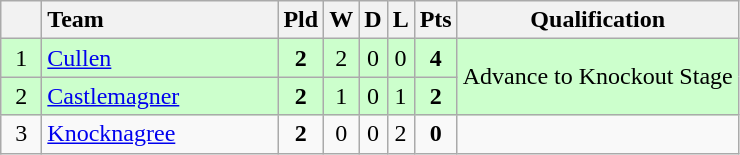<table class="wikitable" style="text-align:center">
<tr>
<th width="20"></th>
<th width="150" style="text-align:left;">Team</th>
<th>Pld</th>
<th>W</th>
<th>D</th>
<th>L</th>
<th>Pts</th>
<th>Qualification</th>
</tr>
<tr style="background:#ccffcc">
<td>1</td>
<td align="left"> <a href='#'>Cullen</a></td>
<td><strong>2</strong></td>
<td>2</td>
<td>0</td>
<td>0</td>
<td><strong>4</strong></td>
<td rowspan="2">Advance to Knockout Stage</td>
</tr>
<tr style="background:#ccffcc">
<td>2</td>
<td align="left"> <a href='#'>Castlemagner</a></td>
<td><strong>2</strong></td>
<td>1</td>
<td>0</td>
<td>1</td>
<td><strong>2</strong></td>
</tr>
<tr>
<td>3</td>
<td align="left"> <a href='#'>Knocknagree</a></td>
<td><strong>2</strong></td>
<td>0</td>
<td>0</td>
<td>2</td>
<td><strong>0</strong></td>
<td></td>
</tr>
</table>
